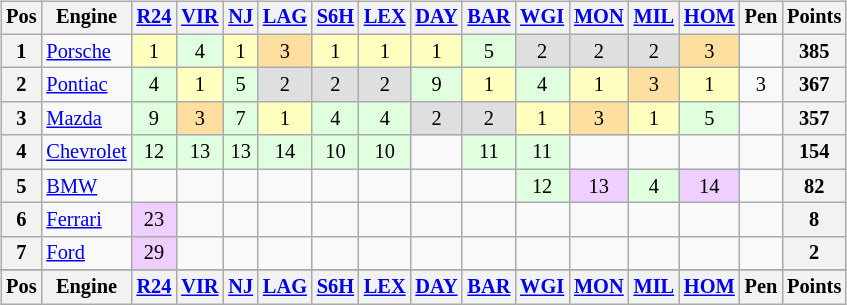<table>
<tr>
<td><br><table class="wikitable" style="font-size:85%; text-align:center">
<tr style="background:#f9f9f9" valign="top">
<th valign="middle">Pos</th>
<th valign="middle">Engine</th>
<th><a href='#'>R24</a><br></th>
<th><a href='#'>VIR</a><br></th>
<th><a href='#'>NJ</a><br></th>
<th><a href='#'>LAG</a><br></th>
<th><a href='#'>S6H</a><br></th>
<th><a href='#'>LEX</a><br></th>
<th><a href='#'>DAY</a><br></th>
<th><a href='#'>BAR</a><br></th>
<th><a href='#'>WGI</a><br></th>
<th><a href='#'>MON</a><br></th>
<th><a href='#'>MIL</a><br></th>
<th><a href='#'>HOM</a><br></th>
<th valign="middle">Pen</th>
<th valign="middle">Points</th>
</tr>
<tr>
<th>1</th>
<td align="left"> <a href='#'>Porsche</a></td>
<td style="background:#ffffbf;">1</td>
<td style="background:#dfffdf;">4</td>
<td style="background:#ffffbf;">1</td>
<td style="background:#ffdf9f;">3</td>
<td style="background:#ffffbf;">1</td>
<td style="background:#ffffbf;">1</td>
<td style="background:#ffffbf;">1</td>
<td style="background:#dfffdf;">5</td>
<td style="background:#dfdfdf;">2</td>
<td style="background:#dfdfdf;">2</td>
<td style="background:#dfdfdf;">2</td>
<td style="background:#ffdf9f;">3</td>
<td></td>
<th>385</th>
</tr>
<tr>
<th>2</th>
<td align="left"> <a href='#'>Pontiac</a></td>
<td style="background:#dfffdf;">4</td>
<td style="background:#ffffbf;">1</td>
<td style="background:#dfffdf;">5</td>
<td style="background:#dfdfdf;">2</td>
<td style="background:#dfdfdf;">2</td>
<td style="background:#dfdfdf;">2</td>
<td style="background:#dfffdf;">9</td>
<td style="background:#ffffbf;">1</td>
<td style="background:#dfffdf;">4</td>
<td style="background:#ffffbf;">1</td>
<td style="background:#ffdf9f;">3</td>
<td style="background:#ffffbf;">1</td>
<td>3</td>
<th>367</th>
</tr>
<tr>
<th>3</th>
<td align="left"> <a href='#'>Mazda</a></td>
<td style="background:#dfffdf;">9</td>
<td style="background:#ffdf9f;">3</td>
<td style="background:#dfffdf;">7</td>
<td style="background:#ffffbf;">1</td>
<td style="background:#dfffdf;">4</td>
<td style="background:#dfffdf;">4</td>
<td style="background:#dfdfdf;">2</td>
<td style="background:#dfdfdf;">2</td>
<td style="background:#ffffbf;">1</td>
<td style="background:#ffdf9f;">3</td>
<td style="background:#ffffbf;">1</td>
<td style="background:#dfffdf;">5</td>
<td></td>
<th>357</th>
</tr>
<tr>
<th>4</th>
<td align="left"> <a href='#'>Chevrolet</a></td>
<td style="background:#dfffdf;">12</td>
<td style="background:#dfffdf;">13</td>
<td style="background:#dfffdf;">13</td>
<td style="background:#dfffdf;">14</td>
<td style="background:#dfffdf;">10</td>
<td style="background:#dfffdf;">10</td>
<td></td>
<td style="background:#dfffdf;">11</td>
<td style="background:#dfffdf;">11</td>
<td></td>
<td></td>
<td></td>
<td></td>
<th>154</th>
</tr>
<tr>
<th>5</th>
<td align="left"> <a href='#'>BMW</a></td>
<td></td>
<td></td>
<td></td>
<td></td>
<td></td>
<td></td>
<td></td>
<td></td>
<td style="background:#dfffdf;">12</td>
<td style="background:#efcfff;">13</td>
<td style="background:#dfffdf;">4</td>
<td style="background:#efcfff;">14</td>
<td></td>
<th>82</th>
</tr>
<tr>
<th>6</th>
<td align="left"> <a href='#'>Ferrari</a></td>
<td style="background:#EFCFFF;">23</td>
<td></td>
<td></td>
<td></td>
<td></td>
<td></td>
<td></td>
<td></td>
<td></td>
<td></td>
<td></td>
<td></td>
<td></td>
<th>8</th>
</tr>
<tr>
<th>7</th>
<td align="left"> <a href='#'>Ford</a></td>
<td style="background:#EFCFFF;">29</td>
<td></td>
<td></td>
<td></td>
<td></td>
<td></td>
<td></td>
<td></td>
<td></td>
<td></td>
<td></td>
<td></td>
<td></td>
<th>2</th>
</tr>
<tr>
</tr>
<tr style="background:#f9f9f9" valign="top">
<th valign="middle">Pos</th>
<th valign="middle">Engine</th>
<th><a href='#'>R24</a><br></th>
<th><a href='#'>VIR</a><br></th>
<th><a href='#'>NJ</a><br></th>
<th><a href='#'>LAG</a><br></th>
<th><a href='#'>S6H</a><br></th>
<th><a href='#'>LEX</a><br></th>
<th><a href='#'>DAY</a><br></th>
<th><a href='#'>BAR</a><br></th>
<th><a href='#'>WGI</a><br></th>
<th><a href='#'>MON</a><br></th>
<th><a href='#'>MIL</a><br></th>
<th><a href='#'>HOM</a><br></th>
<th valign="middle">Pen</th>
<th valign="middle">Points</th>
</tr>
</table>
</td>
<td valign="top"></td>
</tr>
</table>
